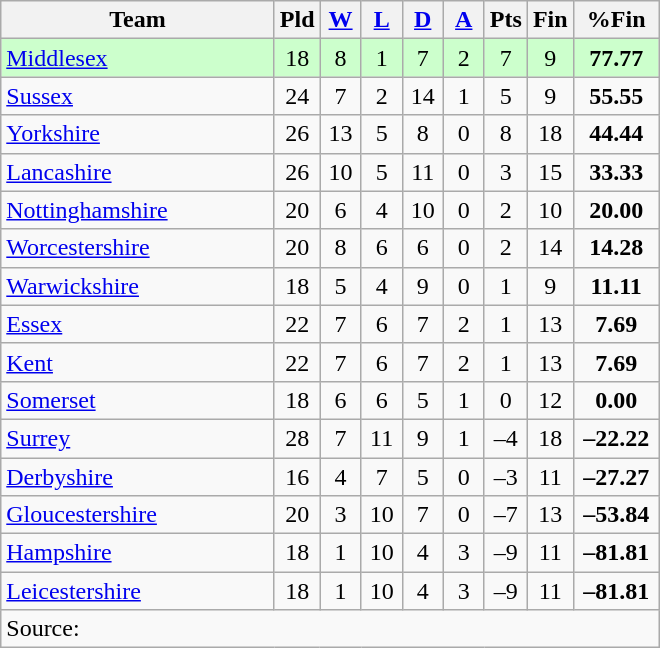<table class="wikitable" style="text-align:center;">
<tr>
<th width=175>Team</th>
<th width=20 abbr="Played">Pld</th>
<th width=20 abbr="Won"><a href='#'>W</a></th>
<th width=20 abbr="Lost"><a href='#'>L</a></th>
<th width=20 abbr="Drawn"><a href='#'>D</a></th>
<th width=20 abbr="Abandoned"><a href='#'>A</a></th>
<th width=20 abbr="Points">Pts</th>
<th width=20 abbr="Finished matches">Fin</th>
<th width=50 abbr="Percentage of finished matches">%Fin</th>
</tr>
<tr style="background:#ccffcc;">
<td style="text-align:left;"><a href='#'>Middlesex</a></td>
<td>18</td>
<td>8</td>
<td>1</td>
<td>7</td>
<td>2</td>
<td>7</td>
<td>9</td>
<td><strong>77.77</strong></td>
</tr>
<tr>
<td style="text-align:left;"><a href='#'>Sussex</a></td>
<td>24</td>
<td>7</td>
<td>2</td>
<td>14</td>
<td>1</td>
<td>5</td>
<td>9</td>
<td><strong>55.55</strong></td>
</tr>
<tr>
<td style="text-align:left;"><a href='#'>Yorkshire</a></td>
<td>26</td>
<td>13</td>
<td>5</td>
<td>8</td>
<td>0</td>
<td>8</td>
<td>18</td>
<td><strong>44.44</strong></td>
</tr>
<tr>
<td style="text-align:left;"><a href='#'>Lancashire</a></td>
<td>26</td>
<td>10</td>
<td>5</td>
<td>11</td>
<td>0</td>
<td>3</td>
<td>15</td>
<td><strong>33.33</strong></td>
</tr>
<tr>
<td style="text-align:left;"><a href='#'>Nottinghamshire</a></td>
<td>20</td>
<td>6</td>
<td>4</td>
<td>10</td>
<td>0</td>
<td>2</td>
<td>10</td>
<td><strong>20.00</strong></td>
</tr>
<tr>
<td style="text-align:left;"><a href='#'>Worcestershire</a></td>
<td>20</td>
<td>8</td>
<td>6</td>
<td>6</td>
<td>0</td>
<td>2</td>
<td>14</td>
<td><strong>14.28</strong></td>
</tr>
<tr>
<td style="text-align:left;"><a href='#'>Warwickshire</a></td>
<td>18</td>
<td>5</td>
<td>4</td>
<td>9</td>
<td>0</td>
<td>1</td>
<td>9</td>
<td><strong>11.11</strong></td>
</tr>
<tr>
<td style="text-align:left;"><a href='#'>Essex</a></td>
<td>22</td>
<td>7</td>
<td>6</td>
<td>7</td>
<td>2</td>
<td>1</td>
<td>13</td>
<td><strong>7.69</strong></td>
</tr>
<tr>
<td style="text-align:left;"><a href='#'>Kent</a></td>
<td>22</td>
<td>7</td>
<td>6</td>
<td>7</td>
<td>2</td>
<td>1</td>
<td>13</td>
<td><strong>7.69</strong></td>
</tr>
<tr>
<td style="text-align:left;"><a href='#'>Somerset</a></td>
<td>18</td>
<td>6</td>
<td>6</td>
<td>5</td>
<td>1</td>
<td>0</td>
<td>12</td>
<td><strong>0.00</strong></td>
</tr>
<tr>
<td style="text-align:left;"><a href='#'>Surrey</a></td>
<td>28</td>
<td>7</td>
<td>11</td>
<td>9</td>
<td>1</td>
<td>–4</td>
<td>18</td>
<td><strong>–22.22</strong></td>
</tr>
<tr>
<td style="text-align:left;"><a href='#'>Derbyshire</a></td>
<td>16</td>
<td>4</td>
<td>7</td>
<td>5</td>
<td>0</td>
<td>–3</td>
<td>11</td>
<td><strong>–27.27</strong></td>
</tr>
<tr>
<td style="text-align:left;"><a href='#'>Gloucestershire</a></td>
<td>20</td>
<td>3</td>
<td>10</td>
<td>7</td>
<td>0</td>
<td>–7</td>
<td>13</td>
<td><strong>–53.84</strong></td>
</tr>
<tr>
<td style="text-align:left;"><a href='#'>Hampshire</a></td>
<td>18</td>
<td>1</td>
<td>10</td>
<td>4</td>
<td>3</td>
<td>–9</td>
<td>11</td>
<td><strong>–81.81</strong></td>
</tr>
<tr>
<td style="text-align:left;"><a href='#'>Leicestershire</a></td>
<td>18</td>
<td>1</td>
<td>10</td>
<td>4</td>
<td>3</td>
<td>–9</td>
<td>11</td>
<td><strong>–81.81</strong></td>
</tr>
<tr>
<td colspan=10 align="left">Source:</td>
</tr>
</table>
